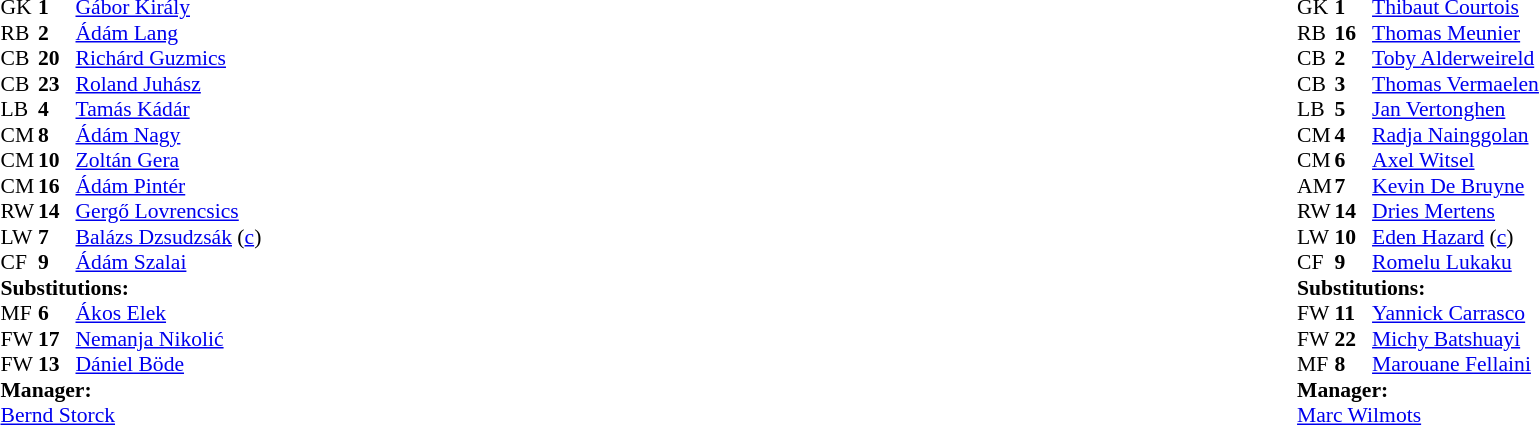<table style="width:100%;">
<tr>
<td style="vertical-align:top; width:40%;"><br><table style="font-size:90%" cellspacing="0" cellpadding="0">
<tr>
<th width="25"></th>
<th width="25"></th>
</tr>
<tr>
<td>GK</td>
<td><strong>1</strong></td>
<td><a href='#'>Gábor Király</a></td>
</tr>
<tr>
<td>RB</td>
<td><strong>2</strong></td>
<td><a href='#'>Ádám Lang</a></td>
<td></td>
</tr>
<tr>
<td>CB</td>
<td><strong>20</strong></td>
<td><a href='#'>Richárd Guzmics</a></td>
</tr>
<tr>
<td>CB</td>
<td><strong>23</strong></td>
<td><a href='#'>Roland Juhász</a></td>
<td></td>
<td></td>
</tr>
<tr>
<td>LB</td>
<td><strong>4</strong></td>
<td><a href='#'>Tamás Kádár</a></td>
<td></td>
</tr>
<tr>
<td>CM</td>
<td><strong>8</strong></td>
<td><a href='#'>Ádám Nagy</a></td>
</tr>
<tr>
<td>CM</td>
<td><strong>10</strong></td>
<td><a href='#'>Zoltán Gera</a></td>
<td></td>
<td></td>
</tr>
<tr>
<td>CM</td>
<td><strong>16</strong></td>
<td><a href='#'>Ádám Pintér</a></td>
<td></td>
<td></td>
</tr>
<tr>
<td>RW</td>
<td><strong>14</strong></td>
<td><a href='#'>Gergő Lovrencsics</a></td>
</tr>
<tr>
<td>LW</td>
<td><strong>7</strong></td>
<td><a href='#'>Balázs Dzsudzsák</a> (<a href='#'>c</a>)</td>
</tr>
<tr>
<td>CF</td>
<td><strong>9</strong></td>
<td><a href='#'>Ádám Szalai</a></td>
<td></td>
</tr>
<tr>
<td colspan=3><strong>Substitutions:</strong></td>
</tr>
<tr>
<td>MF</td>
<td><strong>6</strong></td>
<td><a href='#'>Ákos Elek</a></td>
<td></td>
<td></td>
</tr>
<tr>
<td>FW</td>
<td><strong>17</strong></td>
<td><a href='#'>Nemanja Nikolić</a></td>
<td></td>
<td></td>
</tr>
<tr>
<td>FW</td>
<td><strong>13</strong></td>
<td><a href='#'>Dániel Böde</a></td>
<td></td>
<td></td>
</tr>
<tr>
<td colspan=3><strong>Manager:</strong></td>
</tr>
<tr>
<td colspan=3> <a href='#'>Bernd Storck</a></td>
</tr>
</table>
</td>
<td valign="top"></td>
<td style="vertical-align:top; width:50%;"><br><table style="font-size:90%; margin:auto;" cellspacing="0" cellpadding="0">
<tr>
<th width=25></th>
<th width=25></th>
</tr>
<tr>
<td>GK</td>
<td><strong>1</strong></td>
<td><a href='#'>Thibaut Courtois</a></td>
</tr>
<tr>
<td>RB</td>
<td><strong>16</strong></td>
<td><a href='#'>Thomas Meunier</a></td>
</tr>
<tr>
<td>CB</td>
<td><strong>2</strong></td>
<td><a href='#'>Toby Alderweireld</a></td>
</tr>
<tr>
<td>CB</td>
<td><strong>3</strong></td>
<td><a href='#'>Thomas Vermaelen</a></td>
<td></td>
</tr>
<tr>
<td>LB</td>
<td><strong>5</strong></td>
<td><a href='#'>Jan Vertonghen</a></td>
</tr>
<tr>
<td>CM</td>
<td><strong>4</strong></td>
<td><a href='#'>Radja Nainggolan</a></td>
</tr>
<tr>
<td>CM</td>
<td><strong>6</strong></td>
<td><a href='#'>Axel Witsel</a></td>
</tr>
<tr>
<td>AM</td>
<td><strong>7</strong></td>
<td><a href='#'>Kevin De Bruyne</a></td>
</tr>
<tr>
<td>RW</td>
<td><strong>14</strong></td>
<td><a href='#'>Dries Mertens</a></td>
<td></td>
<td></td>
</tr>
<tr>
<td>LW</td>
<td><strong>10</strong></td>
<td><a href='#'>Eden Hazard</a> (<a href='#'>c</a>)</td>
<td></td>
<td></td>
</tr>
<tr>
<td>CF</td>
<td><strong>9</strong></td>
<td><a href='#'>Romelu Lukaku</a></td>
<td></td>
<td></td>
</tr>
<tr>
<td colspan=3><strong>Substitutions:</strong></td>
</tr>
<tr>
<td>FW</td>
<td><strong>11</strong></td>
<td><a href='#'>Yannick Carrasco</a></td>
<td></td>
<td></td>
</tr>
<tr>
<td>FW</td>
<td><strong>22</strong></td>
<td><a href='#'>Michy Batshuayi</a></td>
<td></td>
<td></td>
</tr>
<tr>
<td>MF</td>
<td><strong>8</strong></td>
<td><a href='#'>Marouane Fellaini</a></td>
<td></td>
<td></td>
</tr>
<tr>
<td colspan=3><strong>Manager:</strong></td>
</tr>
<tr>
<td colspan=3><a href='#'>Marc Wilmots</a></td>
</tr>
</table>
</td>
</tr>
</table>
